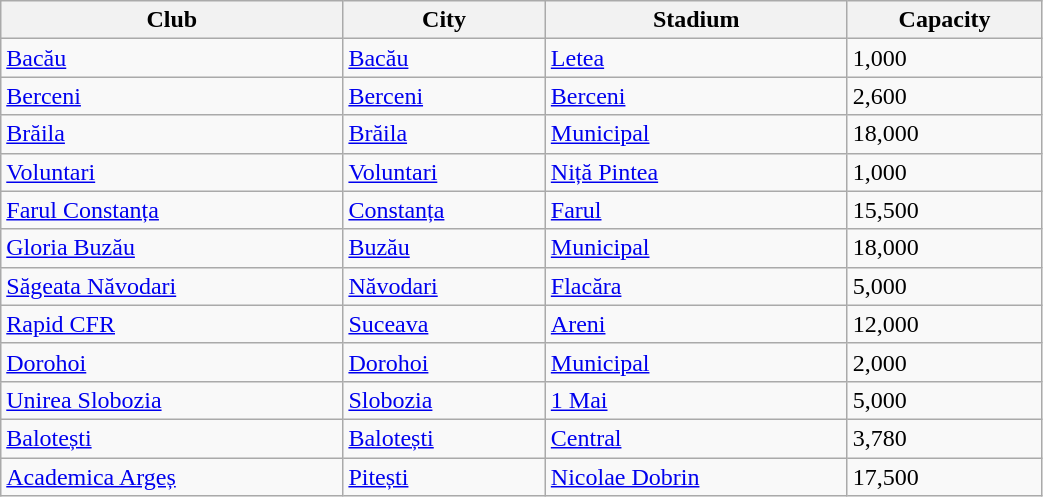<table class="wikitable sortable" style="width:55%;">
<tr>
<th>Club</th>
<th>City</th>
<th>Stadium</th>
<th>Capacity</th>
</tr>
<tr>
<td><a href='#'>Bacău</a></td>
<td><a href='#'>Bacău</a></td>
<td><a href='#'>Letea</a></td>
<td>1,000</td>
</tr>
<tr>
<td><a href='#'>Berceni</a></td>
<td><a href='#'>Berceni</a></td>
<td><a href='#'>Berceni</a></td>
<td>2,600</td>
</tr>
<tr>
<td><a href='#'>Brăila</a></td>
<td><a href='#'>Brăila</a></td>
<td><a href='#'>Municipal</a></td>
<td>18,000</td>
</tr>
<tr>
<td><a href='#'>Voluntari</a></td>
<td><a href='#'>Voluntari</a></td>
<td><a href='#'>Niță Pintea</a></td>
<td>1,000</td>
</tr>
<tr>
<td><a href='#'>Farul Constanța</a></td>
<td><a href='#'>Constanța</a></td>
<td><a href='#'>Farul</a></td>
<td>15,500</td>
</tr>
<tr>
<td><a href='#'>Gloria Buzău</a></td>
<td><a href='#'>Buzău</a></td>
<td><a href='#'>Municipal</a></td>
<td>18,000</td>
</tr>
<tr>
<td><a href='#'>Săgeata Năvodari</a></td>
<td><a href='#'>Năvodari</a></td>
<td><a href='#'>Flacăra</a></td>
<td>5,000</td>
</tr>
<tr>
<td><a href='#'>Rapid CFR</a></td>
<td><a href='#'>Suceava</a></td>
<td><a href='#'>Areni</a></td>
<td>12,000</td>
</tr>
<tr>
<td><a href='#'>Dorohoi</a></td>
<td><a href='#'>Dorohoi</a></td>
<td><a href='#'>Municipal</a></td>
<td>2,000</td>
</tr>
<tr>
<td><a href='#'>Unirea Slobozia</a></td>
<td><a href='#'>Slobozia</a></td>
<td><a href='#'>1 Mai</a></td>
<td>5,000</td>
</tr>
<tr>
<td><a href='#'>Balotești</a></td>
<td><a href='#'>Balotești</a></td>
<td><a href='#'>Central</a></td>
<td>3,780</td>
</tr>
<tr>
<td><a href='#'>Academica Argeș</a></td>
<td><a href='#'>Pitești</a></td>
<td><a href='#'>Nicolae Dobrin</a></td>
<td>17,500</td>
</tr>
</table>
